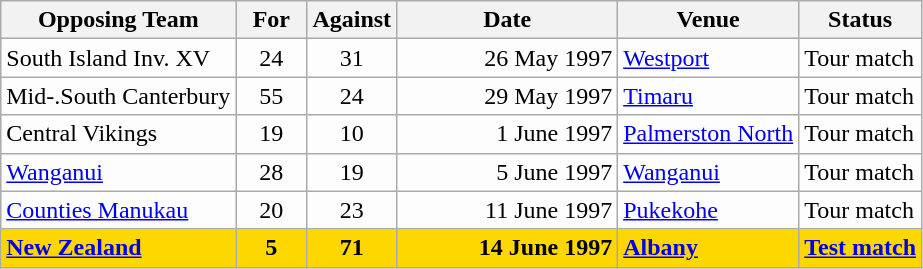<table class=wikitable>
<tr>
<th>Opposing Team</th>
<th>For</th>
<th>Against</th>
<th>Date</th>
<th>Venue</th>
<th>Status</th>
</tr>
<tr bgcolor=#fdfdfd>
<td>South Island Inv. XV</td>
<td align=center width=40>24</td>
<td align=center width=40>31</td>
<td width=140 align=right>26 May 1997</td>
<td><a href='#'>Westport</a></td>
<td>Tour match</td>
</tr>
<tr bgcolor=#fdfdfd>
<td>Mid-.South Canterbury</td>
<td align=center width=40>55</td>
<td align=center width=40>24</td>
<td width=140 align=right>29 May 1997</td>
<td><a href='#'>Timaru</a></td>
<td>Tour match</td>
</tr>
<tr bgcolor=#fdfdfd>
<td>Central Vikings</td>
<td align=center width=40>19</td>
<td align=center width=40>10</td>
<td width=140 align=right>1 June 1997</td>
<td><a href='#'>Palmerston North</a></td>
<td>Tour match</td>
</tr>
<tr bgcolor=#fdfdfd>
<td><a href='#'>Wanganui</a></td>
<td align=center width=40>28</td>
<td align=center width=40>19</td>
<td width=140 align=right>5 June 1997</td>
<td><a href='#'>Wanganui</a></td>
<td>Tour match</td>
</tr>
<tr bgcolor=#fdfdfd>
<td><a href='#'>Counties Manukau</a></td>
<td align=center width=40>20</td>
<td align=center width=40>23</td>
<td width=140 align=right>11 June 1997</td>
<td><a href='#'>Pukekohe</a></td>
<td>Tour match</td>
</tr>
<tr bgcolor=gold>
<td><strong><a href='#'>New Zealand</a></strong></td>
<td align=center width=40><strong>5</strong></td>
<td align=center width=40><strong>71</strong></td>
<td width=140 align=right><strong>14 June 1997</strong></td>
<td><strong><a href='#'>Albany</a></strong></td>
<td><strong><a href='#'>Test match</a></strong></td>
</tr>
</table>
